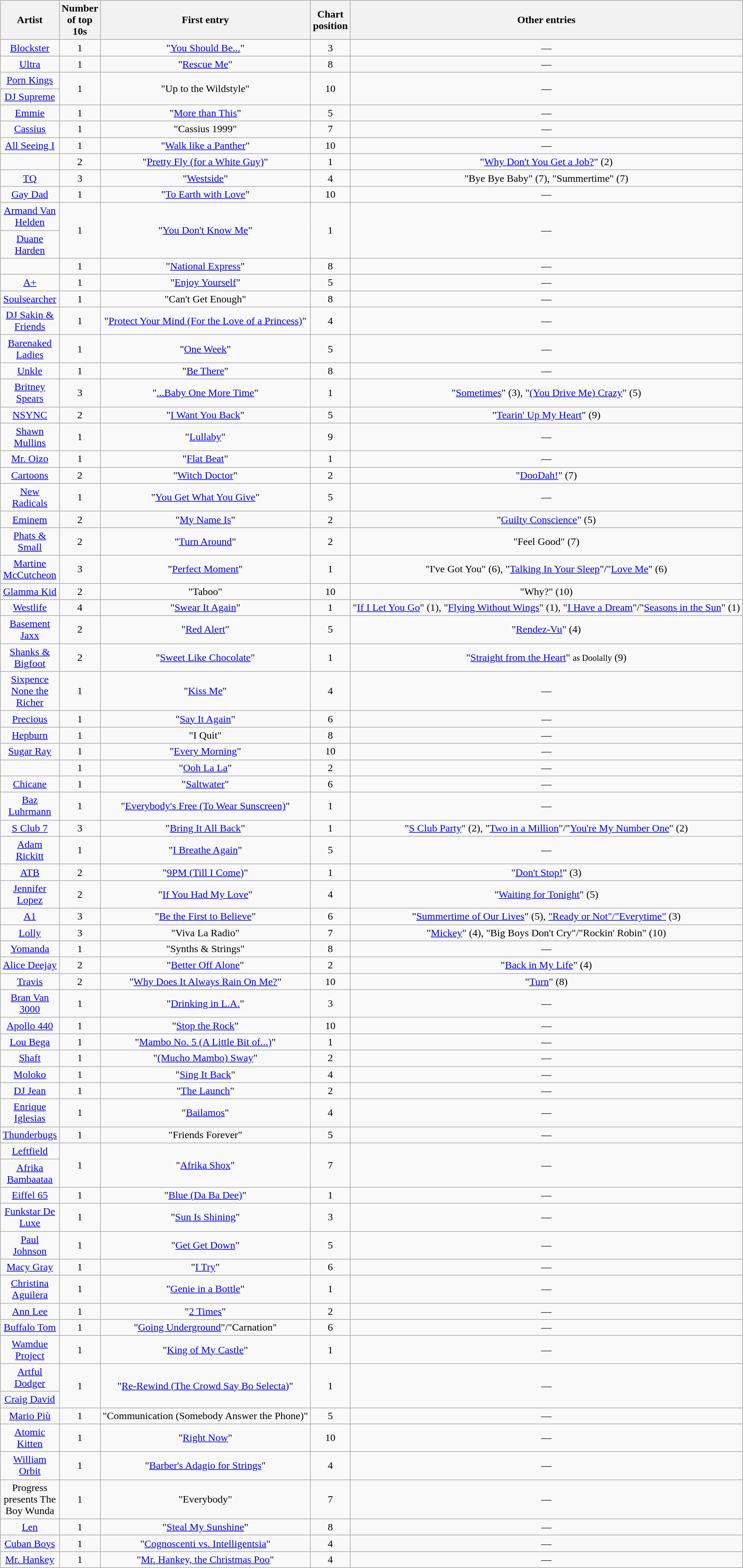<table class="wikitable sortable mw-collapsible mw-collapsed" style="text-align: center;">
<tr>
<th scope="col" style="width:55px;">Artist</th>
<th scope="col" style="width:55px;" data-sort-type="number">Number of top 10s</th>
<th scope="col" style="text-align:center;">First entry</th>
<th scope="col" style="width:55px;" data-sort-type="number">Chart position</th>
<th scope="col" style="text-align:center;">Other entries</th>
</tr>
<tr>
<td><a href='#'>Blockster</a></td>
<td>1</td>
<td>"<a href='#'>You Should Be...</a>"</td>
<td>3</td>
<td>—</td>
</tr>
<tr>
<td><a href='#'>Ultra</a></td>
<td>1</td>
<td>"<a href='#'>Rescue Me</a>"</td>
<td>8</td>
<td>—</td>
</tr>
<tr>
<td><a href='#'>Porn Kings</a></td>
<td rowspan="2">1</td>
<td rowspan="2">"Up to the Wildstyle"</td>
<td rowspan="2">10</td>
<td rowspan="2">—</td>
</tr>
<tr>
<td><a href='#'>DJ Supreme</a></td>
</tr>
<tr>
<td><a href='#'>Emmie</a></td>
<td>1</td>
<td>"<a href='#'>More than This</a>"</td>
<td>5</td>
<td>—</td>
</tr>
<tr>
<td><a href='#'>Cassius</a></td>
<td>1</td>
<td>"Cassius 1999"</td>
<td>7</td>
<td>—</td>
</tr>
<tr>
<td><a href='#'>All Seeing I</a></td>
<td>1</td>
<td>"<a href='#'>Walk like a Panther</a>"</td>
<td>10</td>
<td>—</td>
</tr>
<tr>
<td></td>
<td>2</td>
<td>"<a href='#'>Pretty Fly (for a White Guy)</a>"</td>
<td>1</td>
<td>"<a href='#'>Why Don't You Get a Job?</a>" (2)</td>
</tr>
<tr>
<td><a href='#'>TQ</a></td>
<td>3</td>
<td>"<a href='#'>Westside</a>"</td>
<td>4</td>
<td>"Bye Bye Baby" (7), "Summertime" (7)</td>
</tr>
<tr>
<td><a href='#'>Gay Dad</a></td>
<td>1</td>
<td>"<a href='#'>To Earth with Love</a>"</td>
<td>10</td>
<td>—</td>
</tr>
<tr>
<td><a href='#'>Armand Van Helden</a></td>
<td rowspan="2">1</td>
<td rowspan="2">"<a href='#'>You Don't Know Me</a>"</td>
<td rowspan="2">1</td>
<td rowspan="2">—</td>
</tr>
<tr>
<td><a href='#'>Duane Harden</a></td>
</tr>
<tr>
<td></td>
<td>1</td>
<td>"<a href='#'>National Express</a>"</td>
<td>8</td>
<td>—</td>
</tr>
<tr>
<td><a href='#'>A+</a></td>
<td>1</td>
<td>"<a href='#'>Enjoy Yourself</a>"</td>
<td>5</td>
<td>—</td>
</tr>
<tr>
<td><a href='#'>Soulsearcher</a></td>
<td>1</td>
<td>"Can't Get Enough"</td>
<td>8</td>
<td>—</td>
</tr>
<tr>
<td><a href='#'>DJ Sakin & Friends</a></td>
<td>1</td>
<td>"<a href='#'>Protect Your Mind (For the Love of a Princess)</a>"</td>
<td>4</td>
<td>—</td>
</tr>
<tr>
<td><a href='#'>Barenaked Ladies</a></td>
<td>1</td>
<td>"<a href='#'>One Week</a>"</td>
<td>5</td>
<td>—</td>
</tr>
<tr>
<td><a href='#'>Unkle</a></td>
<td>1</td>
<td>"<a href='#'>Be There</a>"</td>
<td>8</td>
<td>—</td>
</tr>
<tr>
<td><a href='#'>Britney Spears</a></td>
<td>3</td>
<td>"<a href='#'>...Baby One More Time</a>"</td>
<td>1</td>
<td>"<a href='#'>Sometimes</a>" (3), "<a href='#'>(You Drive Me) Crazy</a>" (5)</td>
</tr>
<tr>
<td><a href='#'>NSYNC</a></td>
<td>2</td>
<td>"<a href='#'>I Want You Back</a>"</td>
<td>5</td>
<td>"<a href='#'>Tearin' Up My Heart</a>" (9)</td>
</tr>
<tr>
<td><a href='#'>Shawn Mullins</a></td>
<td>1</td>
<td>"<a href='#'>Lullaby</a>"</td>
<td>9</td>
<td>—</td>
</tr>
<tr>
<td><a href='#'>Mr. Oizo</a></td>
<td>1</td>
<td>"<a href='#'>Flat Beat</a>"</td>
<td>1</td>
<td>—</td>
</tr>
<tr>
<td><a href='#'>Cartoons</a></td>
<td>2</td>
<td>"<a href='#'>Witch Doctor</a>"</td>
<td>2</td>
<td>"<a href='#'>DooDah!</a>" (7)</td>
</tr>
<tr>
<td><a href='#'>New Radicals</a></td>
<td>1</td>
<td>"<a href='#'>You Get What You Give</a>"</td>
<td>5</td>
<td>—</td>
</tr>
<tr>
<td><a href='#'>Eminem</a></td>
<td>2</td>
<td>"<a href='#'>My Name Is</a>"</td>
<td>2</td>
<td>"<a href='#'>Guilty Conscience</a>" (5)</td>
</tr>
<tr>
<td><a href='#'>Phats & Small</a></td>
<td>2</td>
<td>"<a href='#'>Turn Around</a>"</td>
<td>2</td>
<td>"Feel Good" (7)</td>
</tr>
<tr>
<td><a href='#'>Martine McCutcheon</a></td>
<td>3</td>
<td>"<a href='#'>Perfect Moment</a>"</td>
<td>1</td>
<td>"I've Got You" (6), "<a href='#'>Talking In Your Sleep</a>"/"<a href='#'>Love Me</a>" (6)</td>
</tr>
<tr>
<td><a href='#'>Glamma Kid</a></td>
<td>2</td>
<td>"Taboo"</td>
<td>10</td>
<td>"Why?" (10)</td>
</tr>
<tr>
<td><a href='#'>Westlife</a></td>
<td>4</td>
<td>"<a href='#'>Swear It Again</a>"</td>
<td>1</td>
<td>"<a href='#'>If I Let You Go</a>" (1), "<a href='#'>Flying Without Wings</a>" (1), "<a href='#'>I Have a Dream</a>"/"<a href='#'>Seasons in the Sun</a>" (1)</td>
</tr>
<tr>
<td><a href='#'>Basement Jaxx</a></td>
<td>2</td>
<td>"<a href='#'>Red Alert</a>"</td>
<td>5</td>
<td>"<a href='#'>Rendez-Vu</a>" (4)</td>
</tr>
<tr>
<td><a href='#'>Shanks & Bigfoot</a></td>
<td>2</td>
<td>"<a href='#'>Sweet Like Chocolate</a>"</td>
<td>1</td>
<td>"<a href='#'>Straight from the Heart</a>" <small>as Doolally</small> (9)</td>
</tr>
<tr>
<td><a href='#'>Sixpence None the Richer</a></td>
<td>1</td>
<td>"<a href='#'>Kiss Me</a>"</td>
<td>4</td>
<td>—</td>
</tr>
<tr>
<td><a href='#'>Precious</a></td>
<td>1</td>
<td>"<a href='#'>Say It Again</a>"</td>
<td>6</td>
<td>—</td>
</tr>
<tr>
<td><a href='#'>Hepburn</a></td>
<td>1</td>
<td>"I Quit"</td>
<td>8</td>
<td>—</td>
</tr>
<tr>
<td><a href='#'>Sugar Ray</a></td>
<td>1</td>
<td>"<a href='#'>Every Morning</a>"</td>
<td>10</td>
<td>—</td>
</tr>
<tr>
<td></td>
<td>1</td>
<td>"<a href='#'>Ooh La La</a>"</td>
<td>2</td>
<td>—</td>
</tr>
<tr>
<td><a href='#'>Chicane</a></td>
<td>1</td>
<td>"<a href='#'>Saltwater</a>"</td>
<td>6</td>
<td>—</td>
</tr>
<tr>
<td><a href='#'>Baz Luhrmann</a></td>
<td>1</td>
<td>"<a href='#'>Everybody's Free (To Wear Sunscreen)</a>"</td>
<td>1</td>
<td>—</td>
</tr>
<tr>
<td><a href='#'>S Club 7</a></td>
<td>3</td>
<td>"<a href='#'>Bring It All Back</a>"</td>
<td>1</td>
<td>"<a href='#'>S Club Party</a>" (2), "<a href='#'>Two in a Million</a>"/"<a href='#'>You're My Number One</a>" (2) </td>
</tr>
<tr>
<td><a href='#'>Adam Rickitt</a></td>
<td>1</td>
<td>"<a href='#'>I Breathe Again</a>"</td>
<td>5</td>
<td>—</td>
</tr>
<tr>
<td><a href='#'>ATB</a></td>
<td>2</td>
<td>"<a href='#'>9PM (Till I Come)</a>"</td>
<td>1</td>
<td>"<a href='#'>Don't Stop!</a>" (3)</td>
</tr>
<tr>
<td><a href='#'>Jennifer Lopez</a></td>
<td>2</td>
<td>"<a href='#'>If You Had My Love</a>"</td>
<td>4</td>
<td>"<a href='#'>Waiting for Tonight</a>" (5)</td>
</tr>
<tr>
<td><a href='#'>A1</a></td>
<td>3</td>
<td>"<a href='#'>Be the First to Believe</a>"</td>
<td>6</td>
<td>"<a href='#'>Summertime of Our Lives</a>" (5), <a href='#'>"Ready or Not"/"Everytime"</a> (3)</td>
</tr>
<tr>
<td><a href='#'>Lolly</a></td>
<td>3</td>
<td>"Viva La Radio"</td>
<td>7</td>
<td>"<a href='#'>Mickey</a>" (4), "Big Boys Don't Cry"/"Rockin' Robin" (10)</td>
</tr>
<tr>
<td><a href='#'>Yomanda</a></td>
<td>1</td>
<td>"Synths & Strings"</td>
<td>8</td>
<td>—</td>
</tr>
<tr>
<td><a href='#'>Alice Deejay</a></td>
<td>2</td>
<td>"<a href='#'>Better Off Alone</a>"</td>
<td>2</td>
<td>"<a href='#'>Back in My Life</a>" (4)</td>
</tr>
<tr>
<td><a href='#'>Travis</a></td>
<td>2</td>
<td>"<a href='#'>Why Does It Always Rain On Me?</a>"</td>
<td>10</td>
<td>"<a href='#'>Turn</a>" (8)</td>
</tr>
<tr>
<td><a href='#'>Bran Van 3000</a></td>
<td>1</td>
<td>"<a href='#'>Drinking in L.A.</a>"</td>
<td>3</td>
<td>—</td>
</tr>
<tr>
<td><a href='#'>Apollo 440</a></td>
<td>1</td>
<td>"<a href='#'>Stop the Rock</a>"</td>
<td>10</td>
<td>—</td>
</tr>
<tr>
<td><a href='#'>Lou Bega</a></td>
<td>1</td>
<td>"<a href='#'>Mambo No. 5 (A Little Bit of...)</a>"</td>
<td>1</td>
<td>—</td>
</tr>
<tr>
<td><a href='#'>Shaft</a></td>
<td>1</td>
<td>"<a href='#'>(Mucho Mambo) Sway</a>"</td>
<td>2</td>
<td>—</td>
</tr>
<tr>
<td><a href='#'>Moloko</a></td>
<td>1</td>
<td>"<a href='#'>Sing It Back</a>"</td>
<td>4</td>
<td>—</td>
</tr>
<tr>
<td><a href='#'>DJ Jean</a></td>
<td>1</td>
<td>"<a href='#'>The Launch</a>"</td>
<td>2</td>
<td>—</td>
</tr>
<tr>
<td><a href='#'>Enrique Iglesias</a></td>
<td>1</td>
<td>"<a href='#'>Bailamos</a>"</td>
<td>4</td>
<td>—</td>
</tr>
<tr>
<td><a href='#'>Thunderbugs</a></td>
<td>1</td>
<td>"Friends Forever"</td>
<td>5</td>
<td>—</td>
</tr>
<tr>
<td><a href='#'>Leftfield</a></td>
<td rowspan="2">1</td>
<td rowspan="2">"<a href='#'>Afrika Shox</a>"</td>
<td rowspan="2">7</td>
<td rowspan="2">—</td>
</tr>
<tr>
<td><a href='#'>Afrika Bambaataa</a></td>
</tr>
<tr>
<td><a href='#'>Eiffel 65</a></td>
<td>1</td>
<td>"<a href='#'>Blue (Da Ba Dee)</a>"</td>
<td>1</td>
<td>—</td>
</tr>
<tr>
<td><a href='#'>Funkstar De Luxe</a></td>
<td>1</td>
<td>"<a href='#'>Sun Is Shining</a>"</td>
<td>3</td>
<td>—</td>
</tr>
<tr>
<td><a href='#'>Paul Johnson</a></td>
<td>1</td>
<td>"<a href='#'>Get Get Down</a>"</td>
<td>5</td>
<td>—</td>
</tr>
<tr>
<td><a href='#'>Macy Gray</a></td>
<td>1</td>
<td>"<a href='#'>I Try</a>"</td>
<td>6</td>
<td>—</td>
</tr>
<tr>
<td><a href='#'>Christina Aguilera</a></td>
<td>1</td>
<td>"<a href='#'>Genie in a Bottle</a>"</td>
<td>1</td>
<td>—</td>
</tr>
<tr>
<td><a href='#'>Ann Lee</a></td>
<td>1</td>
<td>"<a href='#'>2 Times</a>"</td>
<td>2</td>
<td>—</td>
</tr>
<tr>
<td><a href='#'>Buffalo Tom</a></td>
<td>1</td>
<td>"<a href='#'>Going Underground</a>"/"Carnation"</td>
<td>6</td>
<td>—</td>
</tr>
<tr>
<td><a href='#'>Wamdue Project</a></td>
<td>1</td>
<td>"<a href='#'>King of My Castle</a>"</td>
<td>1</td>
<td>—</td>
</tr>
<tr>
<td><a href='#'>Artful Dodger</a></td>
<td rowspan="2">1</td>
<td rowspan="2">"<a href='#'>Re-Rewind (The Crowd Say Bo Selecta)</a>"</td>
<td rowspan="2">1</td>
<td rowspan="2">—</td>
</tr>
<tr>
<td><a href='#'>Craig David</a></td>
</tr>
<tr>
<td><a href='#'>Mario Più</a></td>
<td>1</td>
<td>"Communication (Somebody Answer the Phone)"</td>
<td>5</td>
<td>—</td>
</tr>
<tr>
<td><a href='#'>Atomic Kitten</a></td>
<td>1</td>
<td>"<a href='#'>Right Now</a>"</td>
<td>10</td>
<td>—</td>
</tr>
<tr>
<td><a href='#'>William Orbit</a></td>
<td>1</td>
<td>"<a href='#'>Barber's Adagio for Strings</a>"</td>
<td>4</td>
<td>—</td>
</tr>
<tr>
<td>Progress presents The Boy Wunda</td>
<td>1</td>
<td>"Everybody"</td>
<td>7</td>
<td>—</td>
</tr>
<tr>
<td><a href='#'>Len</a></td>
<td>1</td>
<td>"<a href='#'>Steal My Sunshine</a>"</td>
<td>8</td>
<td>—</td>
</tr>
<tr>
<td><a href='#'>Cuban Boys</a></td>
<td>1</td>
<td>"<a href='#'>Cognoscenti vs. Intelligentsia</a>"</td>
<td>4</td>
<td>—</td>
</tr>
<tr>
<td><a href='#'>Mr. Hankey</a></td>
<td>1</td>
<td>"<a href='#'>Mr. Hankey, the Christmas Poo</a>" </td>
<td>4</td>
<td>—</td>
</tr>
</table>
